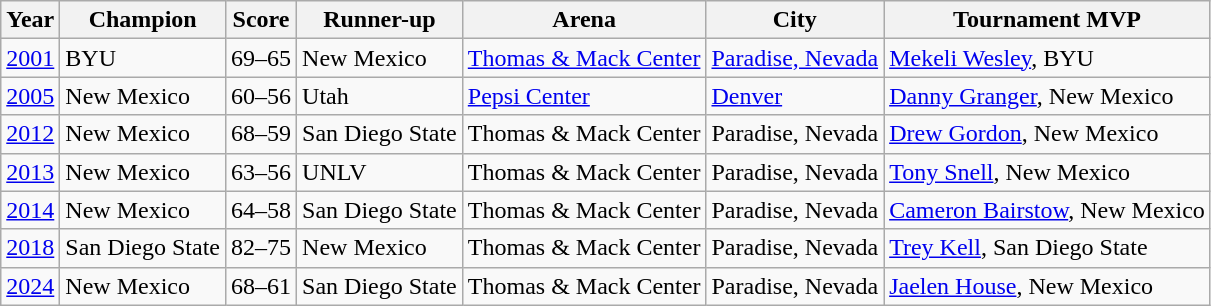<table class="wikitable">
<tr>
<th>Year</th>
<th>Champion</th>
<th>Score</th>
<th>Runner-up</th>
<th>Arena</th>
<th>City</th>
<th>Tournament MVP</th>
</tr>
<tr>
<td><a href='#'>2001</a></td>
<td>BYU</td>
<td>69–65</td>
<td>New Mexico</td>
<td><a href='#'>Thomas & Mack Center</a></td>
<td><a href='#'>Paradise, Nevada</a></td>
<td><a href='#'>Mekeli Wesley</a>, BYU</td>
</tr>
<tr>
<td><a href='#'>2005</a></td>
<td>New Mexico</td>
<td>60–56</td>
<td>Utah</td>
<td><a href='#'>Pepsi Center</a></td>
<td><a href='#'>Denver</a></td>
<td><a href='#'>Danny Granger</a>, New Mexico</td>
</tr>
<tr>
<td><a href='#'>2012</a></td>
<td>New Mexico</td>
<td>68–59</td>
<td>San Diego State</td>
<td>Thomas & Mack Center</td>
<td>Paradise, Nevada</td>
<td><a href='#'>Drew Gordon</a>, New Mexico</td>
</tr>
<tr>
<td><a href='#'>2013</a></td>
<td>New Mexico</td>
<td>63–56</td>
<td>UNLV</td>
<td>Thomas & Mack Center</td>
<td>Paradise, Nevada</td>
<td><a href='#'>Tony Snell</a>, New Mexico</td>
</tr>
<tr>
<td><a href='#'>2014</a></td>
<td>New Mexico</td>
<td>64–58</td>
<td>San Diego State</td>
<td>Thomas & Mack Center</td>
<td>Paradise, Nevada</td>
<td><a href='#'>Cameron Bairstow</a>, New Mexico</td>
</tr>
<tr>
<td><a href='#'>2018</a></td>
<td>San Diego State</td>
<td>82–75</td>
<td>New Mexico</td>
<td>Thomas & Mack Center</td>
<td>Paradise, Nevada</td>
<td><a href='#'>Trey Kell</a>, San Diego State</td>
</tr>
<tr>
<td><a href='#'>2024</a></td>
<td>New Mexico</td>
<td>68–61</td>
<td>San Diego State</td>
<td>Thomas & Mack Center</td>
<td>Paradise, Nevada</td>
<td><a href='#'>Jaelen House</a>, New Mexico</td>
</tr>
</table>
